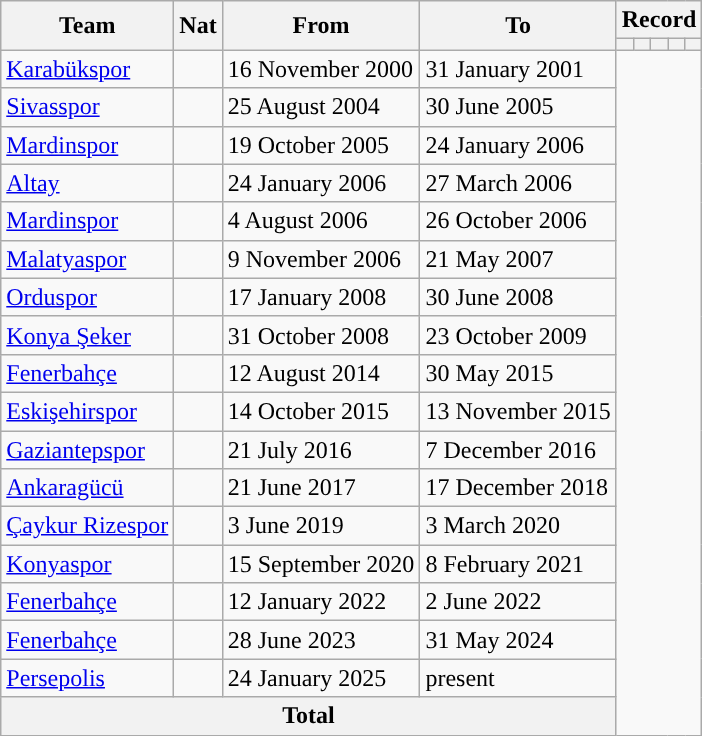<table class="wikitable" style="text-align: center">
<tr>
<th rowspan="2">Team</th>
<th rowspan="2">Nat</th>
<th rowspan="2">From</th>
<th rowspan="2">To</th>
<th colspan="8">Record</th>
</tr>
<tr>
<th></th>
<th></th>
<th></th>
<th></th>
<th></th>
</tr>
<tr>
<td align="left"><a href='#'>Karabükspor</a></td>
<td></td>
<td align="left">16 November 2000</td>
<td align="left">31 January 2001<br></td>
</tr>
<tr>
<td align="left"><a href='#'>Sivasspor</a></td>
<td></td>
<td align="left">25 August 2004</td>
<td align="left">30 June 2005<br></td>
</tr>
<tr>
<td align="left"><a href='#'>Mardinspor</a></td>
<td></td>
<td align="left">19 October 2005</td>
<td align="left">24 January 2006<br></td>
</tr>
<tr>
<td align="left"><a href='#'>Altay</a></td>
<td></td>
<td align="left">24 January 2006</td>
<td align="left">27 March 2006<br></td>
</tr>
<tr>
<td align="left"><a href='#'>Mardinspor</a></td>
<td></td>
<td align="left">4 August 2006</td>
<td align="left">26 October 2006<br></td>
</tr>
<tr>
<td align="left"><a href='#'>Malatyaspor</a></td>
<td></td>
<td align="left">9 November 2006</td>
<td align="left">21 May 2007<br></td>
</tr>
<tr>
<td align="left"><a href='#'>Orduspor</a></td>
<td></td>
<td align="left">17 January 2008</td>
<td align="left">30 June 2008<br></td>
</tr>
<tr>
<td align="left"><a href='#'>Konya Şeker</a></td>
<td></td>
<td align="left">31 October 2008</td>
<td align="left">23 October 2009<br></td>
</tr>
<tr>
<td align="left"><a href='#'>Fenerbahçe</a></td>
<td></td>
<td align="left">12 August 2014</td>
<td align="left">30 May 2015<br></td>
</tr>
<tr>
<td align="left"><a href='#'>Eskişehirspor</a></td>
<td></td>
<td align="left">14 October 2015</td>
<td align="left">13 November 2015<br></td>
</tr>
<tr>
<td align="left"><a href='#'>Gaziantepspor</a></td>
<td></td>
<td align="left">21 July 2016</td>
<td align="left">7 December 2016<br></td>
</tr>
<tr>
<td align="left"><a href='#'>Ankaragücü</a></td>
<td></td>
<td align="left">21 June 2017</td>
<td align="left">17 December 2018<br></td>
</tr>
<tr>
<td align="left"><a href='#'>Çaykur Rizespor</a></td>
<td></td>
<td align="left">3 June 2019</td>
<td align="left">3 March 2020<br></td>
</tr>
<tr>
<td align="left"><a href='#'>Konyaspor</a></td>
<td></td>
<td align="left">15 September 2020</td>
<td align="left">8 February 2021<br></td>
</tr>
<tr>
<td align="left"><a href='#'>Fenerbahçe</a></td>
<td></td>
<td align="left">12 January 2022</td>
<td align="left">2 June 2022<br></td>
</tr>
<tr>
<td align="left"><a href='#'>Fenerbahçe</a></td>
<td></td>
<td align="left">28 June 2023</td>
<td align="left">31 May 2024<br></td>
</tr>
<tr>
<td align="left"><a href='#'>Persepolis</a></td>
<td></td>
<td align="left">24 January 2025</td>
<td align="left">present<br></td>
</tr>
<tr>
<th colspan="4">Total<br></th>
</tr>
</table>
